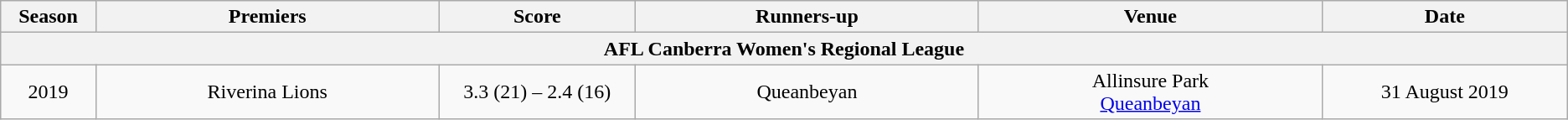<table class="wikitable sortable" style="text-align:center;">
<tr>
<th width="3%">Season</th>
<th width="14%">Premiers</th>
<th width="8%">Score</th>
<th width="14%">Runners-up</th>
<th width="14%">Venue</th>
<th width="10%">Date</th>
</tr>
<tr>
<th colspan="6">AFL Canberra Women's Regional League</th>
</tr>
<tr>
<td>2019</td>
<td> Riverina Lions</td>
<td>3.3 (21) – 2.4 (16)</td>
<td> Queanbeyan</td>
<td>Allinsure Park<br><a href='#'>Queanbeyan</a></td>
<td>31 August 2019</td>
</tr>
</table>
